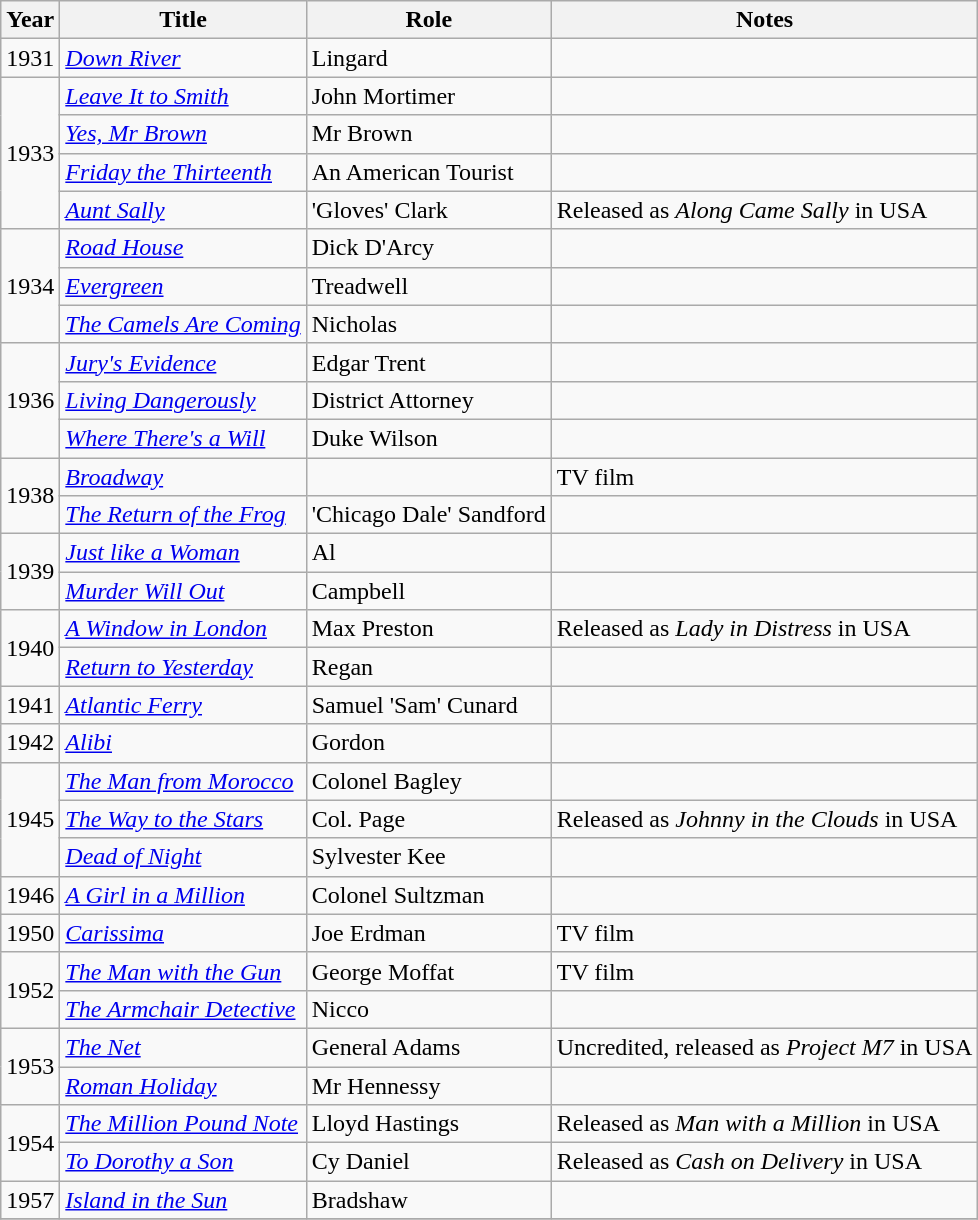<table class="wikitable sortable">
<tr>
<th>Year</th>
<th>Title</th>
<th>Role</th>
<th>Notes</th>
</tr>
<tr>
<td>1931</td>
<td><em><a href='#'>Down River</a></em></td>
<td>Lingard</td>
<td></td>
</tr>
<tr>
<td rowspan="4">1933</td>
<td><em><a href='#'>Leave It to Smith</a></em></td>
<td>John Mortimer</td>
<td></td>
</tr>
<tr>
<td><em><a href='#'>Yes, Mr Brown</a></em></td>
<td>Mr Brown</td>
<td></td>
</tr>
<tr>
<td><em><a href='#'>Friday the Thirteenth</a></em></td>
<td>An American Tourist</td>
<td></td>
</tr>
<tr>
<td><em><a href='#'>Aunt Sally</a></em></td>
<td>'Gloves' Clark</td>
<td>Released as <em>Along Came Sally</em> in USA</td>
</tr>
<tr>
<td rowspan="3">1934</td>
<td><em><a href='#'>Road House</a></em></td>
<td>Dick D'Arcy</td>
<td></td>
</tr>
<tr>
<td><em><a href='#'>Evergreen</a></em></td>
<td>Treadwell</td>
<td></td>
</tr>
<tr>
<td><em><a href='#'>The Camels Are Coming</a></em></td>
<td>Nicholas</td>
<td></td>
</tr>
<tr>
<td rowspan="3">1936</td>
<td><em><a href='#'>Jury's Evidence</a></em></td>
<td>Edgar Trent</td>
<td></td>
</tr>
<tr>
<td><em><a href='#'>Living Dangerously</a></em></td>
<td>District Attorney</td>
<td></td>
</tr>
<tr>
<td><em><a href='#'>Where There's a Will</a></em></td>
<td>Duke Wilson</td>
<td></td>
</tr>
<tr>
<td rowspan="2">1938</td>
<td><em><a href='#'>Broadway</a></em></td>
<td></td>
<td>TV film</td>
</tr>
<tr>
<td><em><a href='#'>The Return of the Frog</a></em></td>
<td>'Chicago Dale' Sandford</td>
<td></td>
</tr>
<tr>
<td rowspan="2">1939</td>
<td><em><a href='#'>Just like a Woman</a></em></td>
<td>Al</td>
<td></td>
</tr>
<tr>
<td><em><a href='#'>Murder Will Out</a></em></td>
<td>Campbell</td>
<td></td>
</tr>
<tr>
<td rowspan="2">1940</td>
<td><em><a href='#'>A Window in London</a></em></td>
<td>Max Preston</td>
<td>Released as <em>Lady in Distress</em> in USA</td>
</tr>
<tr>
<td><em><a href='#'>Return to Yesterday</a></em></td>
<td>Regan</td>
<td></td>
</tr>
<tr>
<td>1941</td>
<td><em><a href='#'>Atlantic Ferry</a></em></td>
<td>Samuel 'Sam' Cunard</td>
<td></td>
</tr>
<tr>
<td>1942</td>
<td><em><a href='#'>Alibi</a></em></td>
<td>Gordon</td>
<td></td>
</tr>
<tr>
<td rowspan="3">1945</td>
<td><em><a href='#'>The Man from Morocco</a></em></td>
<td>Colonel Bagley</td>
<td></td>
</tr>
<tr>
<td><em><a href='#'>The Way to the Stars</a></em></td>
<td>Col. Page</td>
<td>Released as <em>Johnny in the Clouds</em> in USA</td>
</tr>
<tr>
<td><em><a href='#'>Dead of Night</a></em></td>
<td>Sylvester Kee</td>
<td></td>
</tr>
<tr>
<td>1946</td>
<td><em><a href='#'>A Girl in a Million</a></em></td>
<td>Colonel Sultzman</td>
<td></td>
</tr>
<tr>
<td>1950</td>
<td><em><a href='#'>Carissima</a></em></td>
<td>Joe Erdman</td>
<td>TV film</td>
</tr>
<tr>
<td rowspan="2">1952</td>
<td><em><a href='#'>The Man with the Gun</a></em></td>
<td>George Moffat</td>
<td>TV film</td>
</tr>
<tr>
<td><em><a href='#'>The Armchair Detective</a></em></td>
<td>Nicco</td>
<td></td>
</tr>
<tr>
<td rowspan="2">1953</td>
<td><em><a href='#'>The Net</a></em></td>
<td>General Adams</td>
<td>Uncredited, released as <em>Project M7</em> in USA</td>
</tr>
<tr>
<td><em><a href='#'>Roman Holiday</a></em></td>
<td>Mr Hennessy</td>
<td></td>
</tr>
<tr>
<td rowspan="2">1954</td>
<td><em><a href='#'>The Million Pound Note</a></em></td>
<td>Lloyd Hastings</td>
<td>Released as <em>Man with a Million</em> in USA</td>
</tr>
<tr>
<td><em><a href='#'>To Dorothy a Son</a></em></td>
<td>Cy Daniel</td>
<td>Released as <em>Cash on Delivery</em> in USA</td>
</tr>
<tr>
<td>1957</td>
<td><em><a href='#'>Island in the Sun</a></em></td>
<td>Bradshaw</td>
<td></td>
</tr>
<tr>
</tr>
</table>
